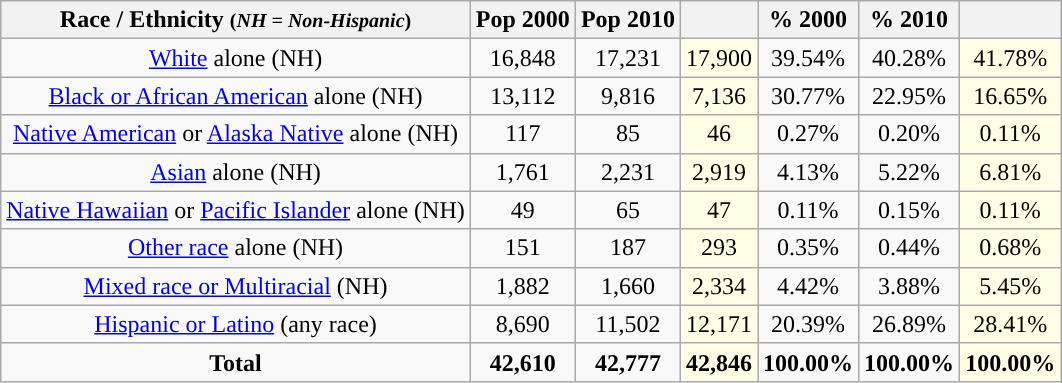<table class="wikitable" style="text-align:center;">
<tr>
<th>Race / Ethnicity <small>(<em>NH = Non-Hispanic</em>)</small></th>
<th>Pop 2000</th>
<th>Pop 2010</th>
<th></th>
<th>% 2000</th>
<th>% 2010</th>
<th></th>
</tr>
<tr>
<td><a href='#'>White</a> alone (NH)</td>
<td>16,848</td>
<td>17,231</td>
<td style='background: #ffffe6;'>17,900</td>
<td>39.54%</td>
<td>40.28%</td>
<td style='background: #ffffe6;'>41.78%</td>
</tr>
<tr>
<td><a href='#'>Black or African American</a> alone (NH)</td>
<td>13,112</td>
<td>9,816</td>
<td style='background: #ffffe6;'>7,136</td>
<td>30.77%</td>
<td>22.95%</td>
<td style='background: #ffffe6;'>16.65%</td>
</tr>
<tr>
<td><a href='#'>Native American</a> or <a href='#'>Alaska Native</a> alone (NH)</td>
<td>117</td>
<td>85</td>
<td style='background: #ffffe6;'>46</td>
<td>0.27%</td>
<td>0.20%</td>
<td style='background: #ffffe6;'>0.11%</td>
</tr>
<tr>
<td><a href='#'>Asian</a> alone (NH)</td>
<td>1,761</td>
<td>2,231</td>
<td style='background: #ffffe6;'>2,919</td>
<td>4.13%</td>
<td>5.22%</td>
<td style='background: #ffffe6;'>6.81%</td>
</tr>
<tr>
<td><a href='#'>Native Hawaiian</a> or <a href='#'>Pacific Islander</a> alone (NH)</td>
<td>49</td>
<td>65</td>
<td style='background: #ffffe6;'>47</td>
<td>0.11%</td>
<td>0.15%</td>
<td style='background: #ffffe6;'>0.11%</td>
</tr>
<tr>
<td><a href='#'>Other race</a> alone (NH)</td>
<td>151</td>
<td>187</td>
<td style='background: #ffffe6;'>293</td>
<td>0.35%</td>
<td>0.44%</td>
<td style='background: #ffffe6;'>0.68%</td>
</tr>
<tr>
<td><a href='#'>Mixed race or Multiracial</a> (NH)</td>
<td>1,882</td>
<td>1,660</td>
<td style='background: #ffffe6;'>2,334</td>
<td>4.42%</td>
<td>3.88%</td>
<td style='background: #ffffe6;'>5.45%</td>
</tr>
<tr>
<td><a href='#'>Hispanic or Latino</a> (any race)</td>
<td>8,690</td>
<td>11,502</td>
<td style='background: #ffffe6;'>12,171</td>
<td>20.39%</td>
<td>26.89%</td>
<td style='background: #ffffe6;'>28.41%</td>
</tr>
<tr>
<td><strong>Total</strong></td>
<td><strong>42,610</strong></td>
<td><strong>42,777</strong></td>
<td style='background: #ffffe6;'><strong>42,846</strong></td>
<td><strong>100.00%</strong></td>
<td><strong>100.00%</strong></td>
<td style='background: #ffffe6;'><strong>100.00%</strong></td>
</tr>
</table>
